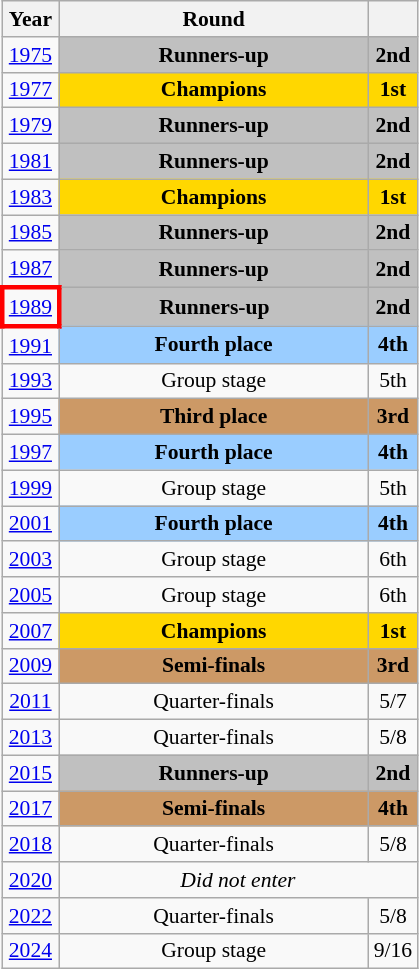<table class="wikitable" style="text-align: center; font-size:90%">
<tr>
<th>Year</th>
<th style="width:200px">Round</th>
<th></th>
</tr>
<tr>
<td><a href='#'>1975</a></td>
<td bgcolor=Silver><strong>Runners-up</strong></td>
<td bgcolor=Silver><strong>2nd</strong></td>
</tr>
<tr>
<td><a href='#'>1977</a></td>
<td bgcolor=Gold><strong>Champions</strong></td>
<td bgcolor=Gold><strong>1st</strong></td>
</tr>
<tr>
<td><a href='#'>1979</a></td>
<td bgcolor=Silver><strong>Runners-up</strong></td>
<td bgcolor=Silver><strong>2nd</strong></td>
</tr>
<tr>
<td><a href='#'>1981</a></td>
<td bgcolor=Silver><strong>Runners-up</strong></td>
<td bgcolor=Silver><strong>2nd</strong></td>
</tr>
<tr>
<td><a href='#'>1983</a></td>
<td bgcolor=Gold><strong>Champions</strong></td>
<td bgcolor=Gold><strong>1st</strong></td>
</tr>
<tr>
<td><a href='#'>1985</a></td>
<td bgcolor=Silver><strong>Runners-up</strong></td>
<td bgcolor=Silver><strong>2nd</strong></td>
</tr>
<tr>
<td><a href='#'>1987</a></td>
<td bgcolor=Silver><strong>Runners-up</strong></td>
<td bgcolor=Silver><strong>2nd</strong></td>
</tr>
<tr>
<td style="border: 3px solid red"><a href='#'>1989</a></td>
<td bgcolor=Silver><strong>Runners-up</strong></td>
<td bgcolor=Silver><strong>2nd</strong></td>
</tr>
<tr>
<td><a href='#'>1991</a></td>
<td bgcolor="9acdff"><strong>Fourth place</strong></td>
<td bgcolor="9acdff"><strong>4th</strong></td>
</tr>
<tr>
<td><a href='#'>1993</a></td>
<td>Group stage</td>
<td>5th</td>
</tr>
<tr>
<td><a href='#'>1995</a></td>
<td bgcolor="cc9966"><strong>Third place</strong></td>
<td bgcolor="cc9966"><strong>3rd</strong></td>
</tr>
<tr>
<td><a href='#'>1997</a></td>
<td bgcolor="9acdff"><strong>Fourth place</strong></td>
<td bgcolor="9acdff"><strong>4th</strong></td>
</tr>
<tr>
<td><a href='#'>1999</a></td>
<td>Group stage</td>
<td>5th</td>
</tr>
<tr>
<td><a href='#'>2001</a></td>
<td bgcolor="9acdff"><strong>Fourth place</strong></td>
<td bgcolor="9acdff"><strong>4th</strong></td>
</tr>
<tr>
<td><a href='#'>2003</a></td>
<td>Group stage</td>
<td>6th</td>
</tr>
<tr>
<td><a href='#'>2005</a></td>
<td>Group stage</td>
<td>6th</td>
</tr>
<tr>
<td><a href='#'>2007</a></td>
<td bgcolor=Gold><strong>Champions</strong></td>
<td bgcolor=Gold><strong>1st</strong></td>
</tr>
<tr>
<td><a href='#'>2009</a></td>
<td bgcolor="cc9966"><strong>Semi-finals</strong></td>
<td bgcolor="cc9966"><strong>3rd</strong></td>
</tr>
<tr>
<td><a href='#'>2011</a></td>
<td>Quarter-finals</td>
<td>5/7</td>
</tr>
<tr>
<td><a href='#'>2013</a></td>
<td>Quarter-finals</td>
<td>5/8</td>
</tr>
<tr>
<td><a href='#'>2015</a></td>
<td bgcolor=Silver><strong>Runners-up</strong></td>
<td bgcolor=Silver><strong>2nd</strong></td>
</tr>
<tr>
<td><a href='#'>2017</a></td>
<td bgcolor="cc9966"><strong>Semi-finals</strong></td>
<td bgcolor="cc9966"><strong>4th</strong></td>
</tr>
<tr>
<td><a href='#'>2018</a></td>
<td>Quarter-finals</td>
<td>5/8</td>
</tr>
<tr>
<td><a href='#'>2020</a></td>
<td colspan="2"><em>Did not enter</em></td>
</tr>
<tr>
<td><a href='#'>2022</a></td>
<td>Quarter-finals</td>
<td>5/8</td>
</tr>
<tr>
<td><a href='#'>2024</a></td>
<td>Group stage</td>
<td>9/16</td>
</tr>
</table>
